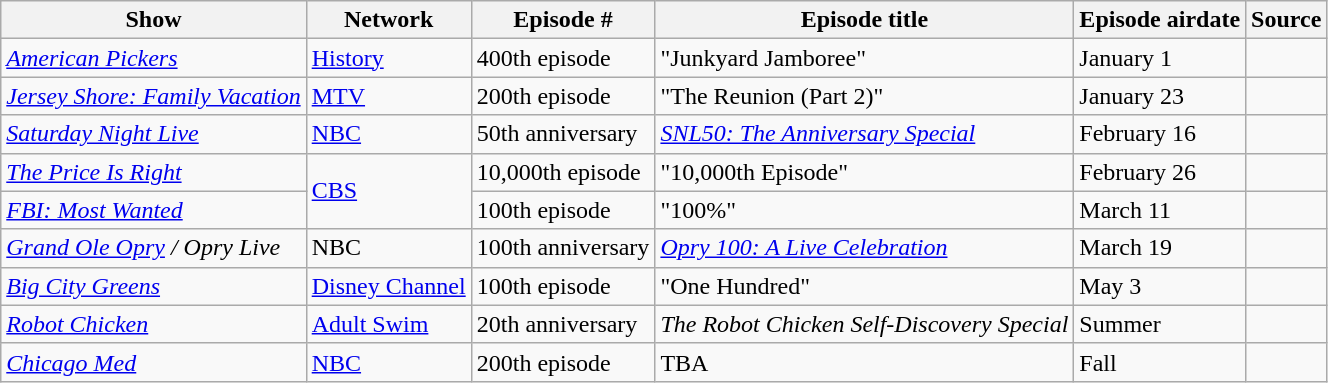<table class="wikitable sortable">
<tr>
<th>Show</th>
<th>Network</th>
<th>Episode #</th>
<th>Episode title </th>
<th>Episode airdate </th>
<th>Source </th>
</tr>
<tr>
<td><em><a href='#'>American Pickers</a></em></td>
<td><a href='#'>History</a></td>
<td>400th episode</td>
<td>"Junkyard Jamboree"</td>
<td>January 1</td>
<td></td>
</tr>
<tr>
<td><em><a href='#'>Jersey Shore: Family Vacation</a></em></td>
<td><a href='#'>MTV</a></td>
<td>200th episode</td>
<td>"The Reunion (Part 2)"</td>
<td>January 23</td>
<td></td>
</tr>
<tr>
<td><em><a href='#'>Saturday Night Live</a></em></td>
<td><a href='#'>NBC</a></td>
<td>50th anniversary</td>
<td><em><a href='#'>SNL50: The Anniversary Special</a></em></td>
<td>February 16</td>
<td></td>
</tr>
<tr>
<td><em><a href='#'>The Price Is Right</a></em></td>
<td rowspan=2><a href='#'>CBS</a></td>
<td>10,000th episode</td>
<td>"10,000th Episode"</td>
<td>February 26</td>
<td></td>
</tr>
<tr>
<td><em><a href='#'>FBI: Most Wanted</a></em></td>
<td>100th episode</td>
<td>"100%"</td>
<td>March 11</td>
<td></td>
</tr>
<tr>
<td><em><a href='#'>Grand Ole Opry</a> / Opry Live</em></td>
<td>NBC</td>
<td>100th anniversary</td>
<td><em><a href='#'>Opry 100: A Live Celebration</a></em></td>
<td>March 19</td>
<td></td>
</tr>
<tr>
<td><em><a href='#'>Big City Greens</a></em></td>
<td><a href='#'>Disney Channel</a></td>
<td>100th episode</td>
<td>"One Hundred"</td>
<td>May 3</td>
<td></td>
</tr>
<tr>
<td><em><a href='#'>Robot Chicken</a></em></td>
<td><a href='#'>Adult Swim</a></td>
<td>20th anniversary</td>
<td><em>The Robot Chicken Self-Discovery Special</em></td>
<td>Summer</td>
<td></td>
</tr>
<tr>
<td><em><a href='#'>Chicago Med</a></em></td>
<td><a href='#'>NBC</a></td>
<td>200th episode</td>
<td>TBA</td>
<td>Fall</td>
<td></td>
</tr>
</table>
